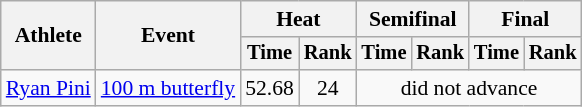<table class=wikitable style="font-size:90%">
<tr>
<th rowspan=2>Athlete</th>
<th rowspan=2>Event</th>
<th colspan="2">Heat</th>
<th colspan="2">Semifinal</th>
<th colspan="2">Final</th>
</tr>
<tr style="font-size:95%">
<th>Time</th>
<th>Rank</th>
<th>Time</th>
<th>Rank</th>
<th>Time</th>
<th>Rank</th>
</tr>
<tr align=center>
<td align=left><a href='#'>Ryan Pini</a></td>
<td align=left><a href='#'>100 m butterfly</a></td>
<td>52.68</td>
<td>24</td>
<td colspan=4>did not advance</td>
</tr>
</table>
